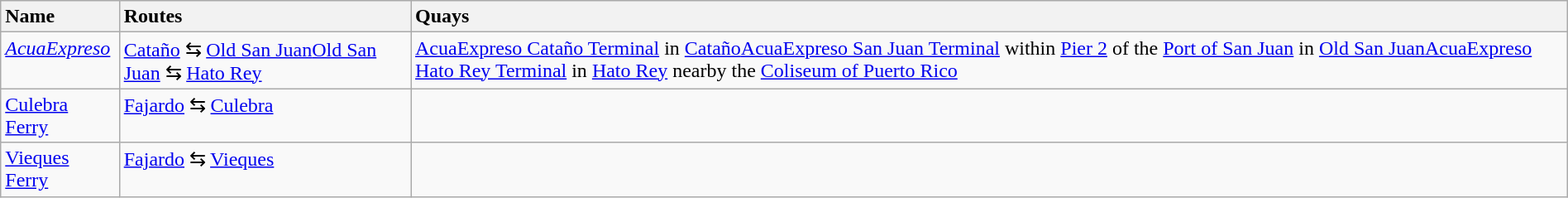<table class="wikitable" style="margin: 0 auto">
<tr>
<th style="text-align: left">Name</th>
<th style="text-align: left">Routes</th>
<th style="text-align: left">Quays</th>
</tr>
<tr style="vertical-align: top">
<td><em><a href='#'>AcuaExpreso</a></em></td>
<td><a href='#'>Cataño</a> ⇆ <a href='#'>Old San Juan</a><a href='#'>Old San Juan</a> ⇆ <a href='#'>Hato Rey</a></td>
<td><a href='#'>AcuaExpreso Cataño Terminal</a> in <a href='#'>Cataño</a><a href='#'>AcuaExpreso San Juan Terminal</a> within <a href='#'>Pier 2</a> of the <a href='#'>Port of San Juan</a> in <a href='#'>Old San Juan</a><a href='#'>AcuaExpreso Hato Rey Terminal</a> in <a href='#'>Hato Rey</a> nearby the <a href='#'>Coliseum of Puerto Rico</a></td>
</tr>
<tr style="vertical-align: top">
<td><a href='#'>Culebra Ferry</a></td>
<td><a href='#'>Fajardo</a> ⇆ <a href='#'>Culebra</a></td>
<td></td>
</tr>
<tr style="vertical-align: top">
<td><a href='#'>Vieques Ferry</a></td>
<td><a href='#'>Fajardo</a> ⇆ <a href='#'>Vieques</a></td>
<td></td>
</tr>
</table>
